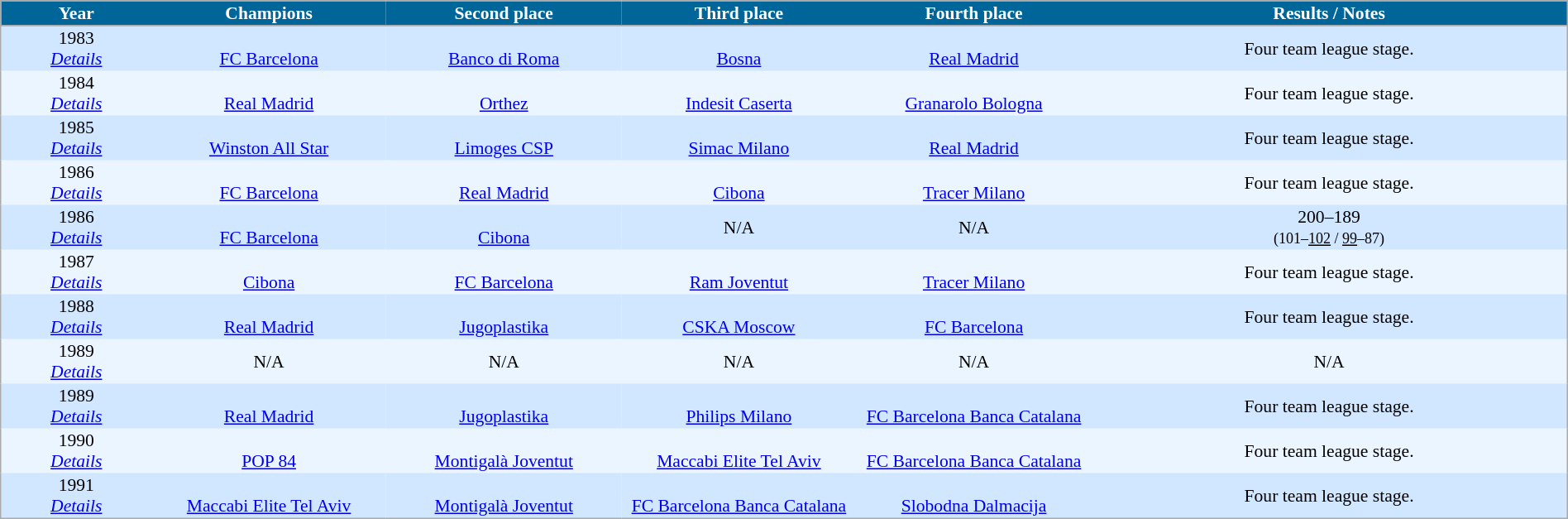<table cellspacing="0" style="background: #EBF5FF; border: 1px #aaa solid; border-collapse: collapse; font-size: 90%;" width=100%>
<tr bgcolor=#006699 style="color:white; border: 1px #aaa solid;" align="center">
<th>Year</th>
<th width=15%>Champions</th>
<th width=15%>Second place</th>
<th width=15%>Third place</th>
<th width=15%>Fourth place</th>
<th>Results / Notes</th>
</tr>
<tr align=center bgcolor=#D0E7FF>
<td>1983<br><em><a href='#'>Details</a></em></td>
<td><br><a href='#'>FC Barcelona</a></td>
<td><br><a href='#'>Banco di Roma</a></td>
<td><br><a href='#'>Bosna</a></td>
<td><br><a href='#'>Real Madrid</a></td>
<td>Four team league stage.</td>
</tr>
<tr align=center>
<td>1984<br><em><a href='#'>Details</a></em></td>
<td><br><a href='#'>Real Madrid</a></td>
<td><br><a href='#'>Orthez</a></td>
<td><br><a href='#'>Indesit Caserta</a></td>
<td><br><a href='#'>Granarolo Bologna</a></td>
<td>Four team league stage.</td>
</tr>
<tr align=center bgcolor=#D0E7FF>
<td>1985<br><em><a href='#'>Details</a></em></td>
<td><br><a href='#'>Winston All Star</a></td>
<td><br><a href='#'>Limoges CSP</a></td>
<td><br><a href='#'>Simac Milano</a></td>
<td><br><a href='#'>Real Madrid</a></td>
<td>Four team league stage.</td>
</tr>
<tr align=center>
<td>1986<br><em><a href='#'>Details</a></em></td>
<td><br><a href='#'>FC Barcelona</a></td>
<td><br><a href='#'>Real Madrid</a></td>
<td><br><a href='#'>Cibona</a></td>
<td><br><a href='#'>Tracer Milano</a></td>
<td>Four team league stage.</td>
</tr>
<tr align=center bgcolor=#D0E7FF>
<td>1986<br><em><a href='#'>Details</a></em></td>
<td><br><a href='#'>FC Barcelona</a></td>
<td><br><a href='#'>Cibona</a></td>
<td>N/A</td>
<td>N/A</td>
<td>200–189<br><small>(101–<u>102</u> / <u>99</u>–87)</small></td>
</tr>
<tr align=center>
<td>1987<br><em><a href='#'>Details</a></em></td>
<td><br><a href='#'>Cibona</a></td>
<td><br><a href='#'>FC Barcelona</a></td>
<td><br><a href='#'>Ram Joventut</a></td>
<td><br><a href='#'>Tracer Milano</a></td>
<td>Four team league stage.</td>
</tr>
<tr align=center bgcolor=#D0E7FF>
<td>1988<br><em><a href='#'>Details</a></em></td>
<td><br><a href='#'>Real Madrid</a></td>
<td><br><a href='#'>Jugoplastika</a></td>
<td><br><a href='#'>CSKA Moscow</a></td>
<td><br><a href='#'>FC Barcelona</a></td>
<td>Four team league stage.</td>
</tr>
<tr align=center>
<td>1989<br><em><a href='#'>Details</a></em></td>
<td>N/A</td>
<td>N/A</td>
<td>N/A</td>
<td>N/A</td>
<td>N/A</td>
</tr>
<tr align=center bgcolor=#D0E7FF>
<td>1989<br><em><a href='#'>Details</a></em></td>
<td><br><a href='#'>Real Madrid</a></td>
<td><br><a href='#'>Jugoplastika</a></td>
<td><br><a href='#'>Philips Milano</a></td>
<td><br><a href='#'>FC Barcelona Banca Catalana</a></td>
<td>Four team league stage.</td>
</tr>
<tr align=center>
<td>1990<br><em><a href='#'>Details</a></em></td>
<td><br><a href='#'>POP 84</a></td>
<td><br><a href='#'>Montigalà Joventut</a></td>
<td><br><a href='#'>Maccabi Elite Tel Aviv</a></td>
<td><br><a href='#'>FC Barcelona Banca Catalana</a></td>
<td>Four team league stage.</td>
</tr>
<tr align=center bgcolor=#D0E7FF>
<td>1991<br><em><a href='#'>Details</a></em></td>
<td><br><a href='#'>Maccabi Elite Tel Aviv</a></td>
<td><br><a href='#'>Montigalà Joventut</a></td>
<td><br><a href='#'>FC Barcelona Banca Catalana</a></td>
<td><br><a href='#'>Slobodna Dalmacija</a></td>
<td>Four team league stage.</td>
</tr>
</table>
